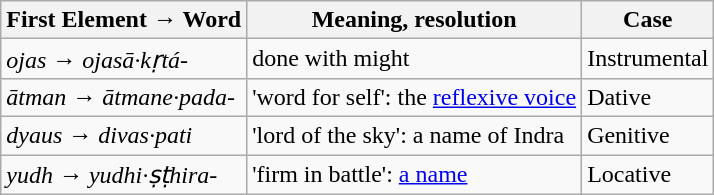<table class="wikitable">
<tr>
<th>First Element → Word</th>
<th>Meaning, resolution</th>
<th>Case</th>
</tr>
<tr>
<td><em>ojas</em> → <em>ojasā·kṛtá-</em></td>
<td>done with might </td>
<td>Instrumental</td>
</tr>
<tr>
<td><em>ātman</em> → <em>ātmane·pada-</em></td>
<td>'word for self': the <a href='#'>reflexive voice</a></td>
<td>Dative</td>
</tr>
<tr>
<td><em>dyaus</em> → <em>divas·pati</em></td>
<td>'lord of the sky': a name of Indra</td>
<td>Genitive</td>
</tr>
<tr>
<td><em>yudh</em> → <em>yudhi·ṣṭhira-</em></td>
<td>'firm in battle': <a href='#'>a name</a></td>
<td>Locative</td>
</tr>
</table>
